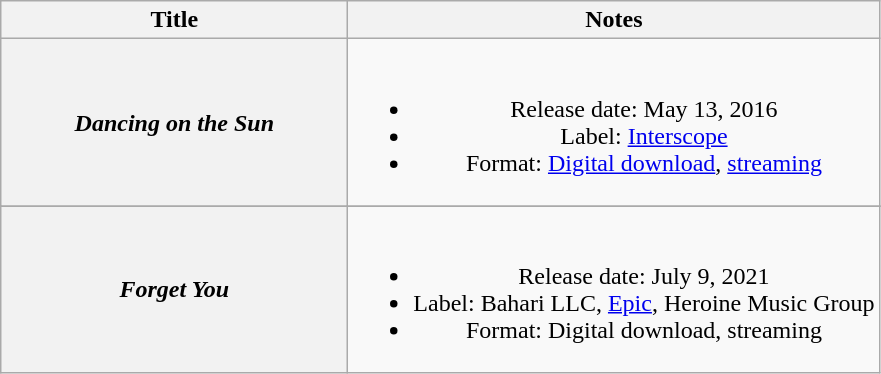<table class="wikitable plainrowheaders" style="text-align:center;">
<tr>
<th scope="col" style="width:14em;">Title</th>
<th scope="col">Notes</th>
</tr>
<tr>
<th scope="row"><em>Dancing on the Sun</em></th>
<td><br><ul><li>Release date: May 13, 2016</li><li>Label: <a href='#'>Interscope</a></li><li>Format: <a href='#'>Digital download</a>, <a href='#'>streaming</a></li></ul></td>
</tr>
<tr>
</tr>
<tr>
<th scope="row"><em>Forget You</em></th>
<td><br><ul><li>Release date: July 9, 2021</li><li>Label: Bahari LLC, <a href='#'>Epic</a>, Heroine Music Group</li><li>Format: Digital download, streaming</li></ul></td>
</tr>
</table>
